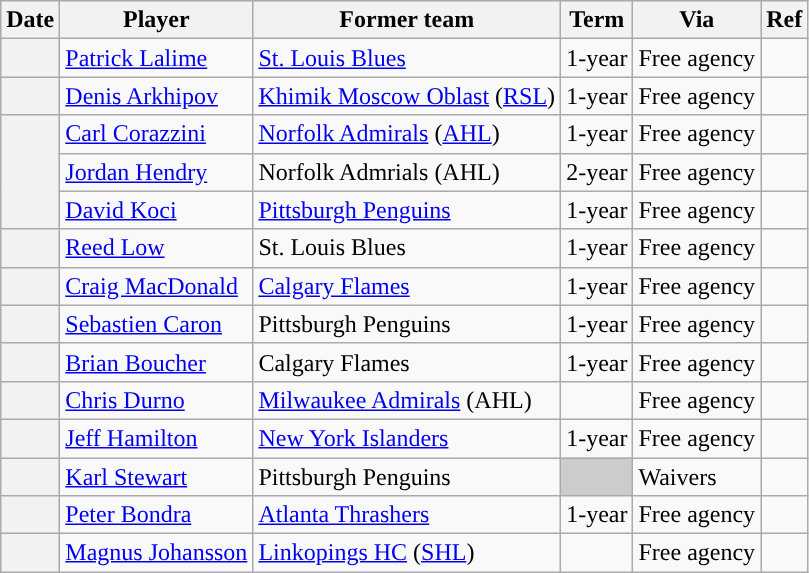<table class="wikitable plainrowheaders">
<tr style="background:#ddd; text-align:center;">
<th>Date</th>
<th>Player</th>
<th>Former team</th>
<th>Term</th>
<th>Via</th>
<th>Ref</th>
</tr>
<tr>
<th scope="row"></th>
<td><a href='#'>Patrick Lalime</a></td>
<td><a href='#'>St. Louis Blues</a></td>
<td>1-year</td>
<td>Free agency</td>
<td></td>
</tr>
<tr>
<th scope="row"></th>
<td><a href='#'>Denis Arkhipov</a></td>
<td><a href='#'>Khimik Moscow Oblast</a> (<a href='#'>RSL</a>)</td>
<td>1-year</td>
<td>Free agency</td>
<td></td>
</tr>
<tr>
<th scope="row" rowspan=3></th>
<td><a href='#'>Carl Corazzini</a></td>
<td><a href='#'>Norfolk Admirals</a> (<a href='#'>AHL</a>)</td>
<td>1-year</td>
<td>Free agency</td>
<td></td>
</tr>
<tr>
<td><a href='#'>Jordan Hendry</a></td>
<td>Norfolk Admrials (AHL)</td>
<td>2-year</td>
<td>Free agency</td>
<td></td>
</tr>
<tr>
<td><a href='#'>David Koci</a></td>
<td><a href='#'>Pittsburgh Penguins</a></td>
<td>1-year</td>
<td>Free agency</td>
<td></td>
</tr>
<tr>
<th scope="row"></th>
<td><a href='#'>Reed Low</a></td>
<td>St. Louis Blues</td>
<td>1-year</td>
<td>Free agency</td>
<td></td>
</tr>
<tr>
<th scope="row"></th>
<td><a href='#'>Craig MacDonald</a></td>
<td><a href='#'>Calgary Flames</a></td>
<td>1-year</td>
<td>Free agency</td>
<td></td>
</tr>
<tr>
<th scope="row"></th>
<td><a href='#'>Sebastien Caron</a></td>
<td>Pittsburgh Penguins</td>
<td>1-year</td>
<td>Free agency</td>
<td></td>
</tr>
<tr>
<th scope="row"></th>
<td><a href='#'>Brian Boucher</a></td>
<td>Calgary Flames</td>
<td>1-year</td>
<td>Free agency</td>
<td></td>
</tr>
<tr>
<th scope="row"></th>
<td><a href='#'>Chris Durno</a></td>
<td><a href='#'>Milwaukee Admirals</a> (AHL)</td>
<td></td>
<td>Free agency</td>
<td></td>
</tr>
<tr>
<th scope="row"></th>
<td><a href='#'>Jeff Hamilton</a></td>
<td><a href='#'>New York Islanders</a></td>
<td>1-year</td>
<td>Free agency</td>
<td></td>
</tr>
<tr>
<th scope="row"></th>
<td><a href='#'>Karl Stewart</a></td>
<td>Pittsburgh Penguins</td>
<td style="background:#ccc"></td>
<td>Waivers</td>
<td></td>
</tr>
<tr>
<th scope="row"></th>
<td><a href='#'>Peter Bondra</a></td>
<td><a href='#'>Atlanta Thrashers</a></td>
<td>1-year</td>
<td>Free agency</td>
<td></td>
</tr>
<tr>
<th scope="row"></th>
<td><a href='#'>Magnus Johansson</a></td>
<td><a href='#'>Linkopings HC</a> (<a href='#'>SHL</a>)</td>
<td></td>
<td>Free agency</td>
<td></td>
</tr>
</table>
